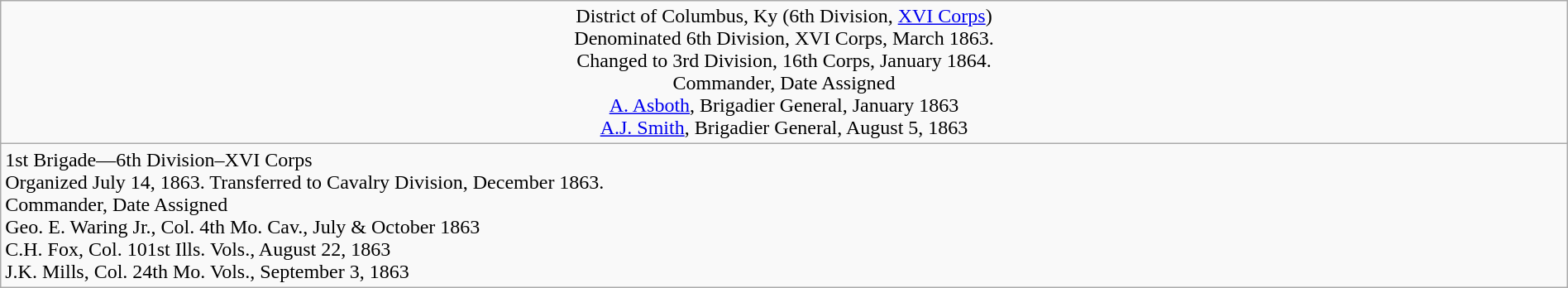<table class="wikitable" style="width:100%">
<tr>
<td align=center>District of Columbus, Ky (6th Division, <a href='#'>XVI Corps</a>)<br>Denominated 6th Division, XVI Corps, March 1863.<br>Changed to 3rd Division, 16th Corps, January 1864.<br>Commander, Date Assigned<br><a href='#'>A. Asboth</a>, Brigadier General, January 1863<br><a href='#'>A.J. Smith</a>, Brigadier General, August 5, 1863</td>
</tr>
<tr>
<td>1st Brigade—6th Division–XVI Corps<br>Organized July 14, 1863. Transferred to Cavalry Division, December 1863.<br>Commander, Date Assigned<br>Geo. E. Waring Jr., Col. 4th Mo. Cav., July & October 1863<br>C.H. Fox, Col. 101st Ills. Vols., August 22, 1863<br>J.K. Mills, Col. 24th Mo. Vols., September 3, 1863</td>
</tr>
</table>
